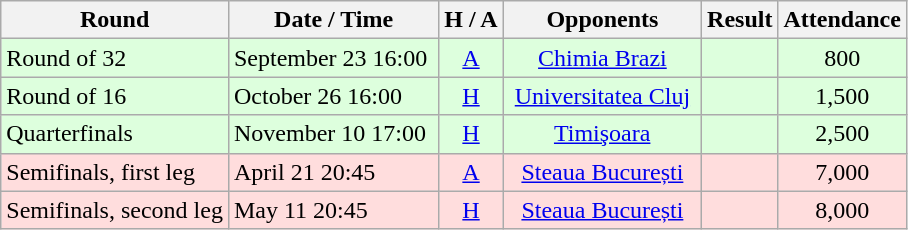<table class="wikitable sortable" style="text-align: center;">
<tr>
<th>Round</th>
<th>Date / Time</th>
<th>H / A</th>
<th>Opponents</th>
<th>Result</th>
<th>Attendance</th>
</tr>
<tr style="background-color:#ddffdd">
<td align="left">Round of 32</td>
<td align="left">September 23 16:00 </td>
<td><a href='#'>A</a></td>
<td><a href='#'>Chimia Brazi</a></td>
<td></td>
<td>800</td>
</tr>
<tr style="background-color:#ddffdd">
<td align="left">Round of 16</td>
<td align="left">October 26 16:00</td>
<td><a href='#'>H</a></td>
<td> <a href='#'>Universitatea Cluj</a> </td>
<td></td>
<td>1,500</td>
</tr>
<tr style="background-color:#ddffdd">
<td align="left">Quarterfinals</td>
<td align="left">November 10 17:00</td>
<td><a href='#'>H</a></td>
<td> <a href='#'>Timişoara</a> </td>
<td></td>
<td>2,500</td>
</tr>
<tr style="background-color:#ffdddd">
<td align="left">Semifinals, first leg</td>
<td align="left">April 21 20:45</td>
<td><a href='#'>A</a></td>
<td> <a href='#'>Steaua București</a> </td>
<td></td>
<td>7,000</td>
</tr>
<tr style="background-color:#ffdddd">
<td align="left">Semifinals, second leg</td>
<td align="left">May 11 20:45</td>
<td><a href='#'>H</a></td>
<td> <a href='#'>Steaua București</a> </td>
<td></td>
<td>8,000</td>
</tr>
</table>
